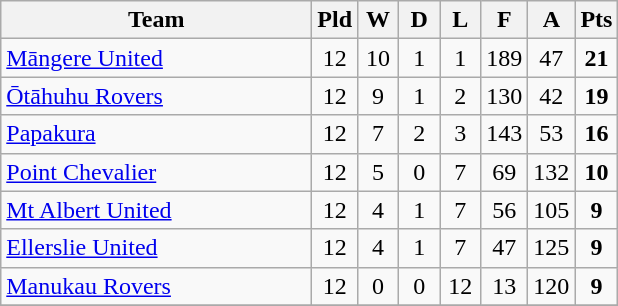<table class="wikitable" style="text-align:center;">
<tr>
<th width=200>Team</th>
<th width=20 abbr="Played">Pld</th>
<th width=20 abbr="Won">W</th>
<th width=20 abbr="Drawn">D</th>
<th width=20 abbr="Lost">L</th>
<th width=20 abbr="For">F</th>
<th width=20 abbr="Against">A</th>
<th width=20 abbr="Points">Pts</th>
</tr>
<tr>
<td style="text-align:left;"><a href='#'>Māngere United</a></td>
<td>12</td>
<td>10</td>
<td>1</td>
<td>1</td>
<td>189</td>
<td>47</td>
<td><strong>21</strong></td>
</tr>
<tr>
<td style="text-align:left;"><a href='#'>Ōtāhuhu Rovers</a></td>
<td>12</td>
<td>9</td>
<td>1</td>
<td>2</td>
<td>130</td>
<td>42</td>
<td><strong>19</strong></td>
</tr>
<tr>
<td style="text-align:left;"><a href='#'>Papakura</a></td>
<td>12</td>
<td>7</td>
<td>2</td>
<td>3</td>
<td>143</td>
<td>53</td>
<td><strong>16</strong></td>
</tr>
<tr>
<td style="text-align:left;"><a href='#'>Point Chevalier</a></td>
<td>12</td>
<td>5</td>
<td>0</td>
<td>7</td>
<td>69</td>
<td>132</td>
<td><strong>10</strong></td>
</tr>
<tr>
<td style="text-align:left;"><a href='#'>Mt Albert United</a></td>
<td>12</td>
<td>4</td>
<td>1</td>
<td>7</td>
<td>56</td>
<td>105</td>
<td><strong>9</strong></td>
</tr>
<tr>
<td style="text-align:left;"><a href='#'>Ellerslie United</a></td>
<td>12</td>
<td>4</td>
<td>1</td>
<td>7</td>
<td>47</td>
<td>125</td>
<td><strong>9</strong></td>
</tr>
<tr>
<td style="text-align:left;"><a href='#'>Manukau Rovers</a></td>
<td>12</td>
<td>0</td>
<td>0</td>
<td>12</td>
<td>13</td>
<td>120</td>
<td><strong>9</strong></td>
</tr>
<tr>
</tr>
</table>
